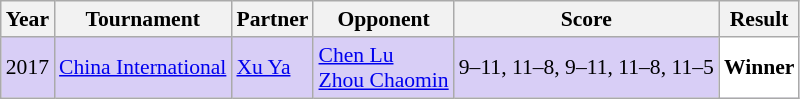<table class="sortable wikitable" style="font-size: 90%;">
<tr>
<th>Year</th>
<th>Tournament</th>
<th>Partner</th>
<th>Opponent</th>
<th>Score</th>
<th>Result</th>
</tr>
<tr style="background:#D8CEF6">
<td align="center">2017</td>
<td align="left"><a href='#'>China International</a></td>
<td align="left"> <a href='#'>Xu Ya</a></td>
<td align="left"> <a href='#'>Chen Lu</a><br> <a href='#'>Zhou Chaomin</a></td>
<td align="left">9–11, 11–8, 9–11, 11–8, 11–5</td>
<td style="text-align:left; background:white"> <strong>Winner</strong></td>
</tr>
</table>
